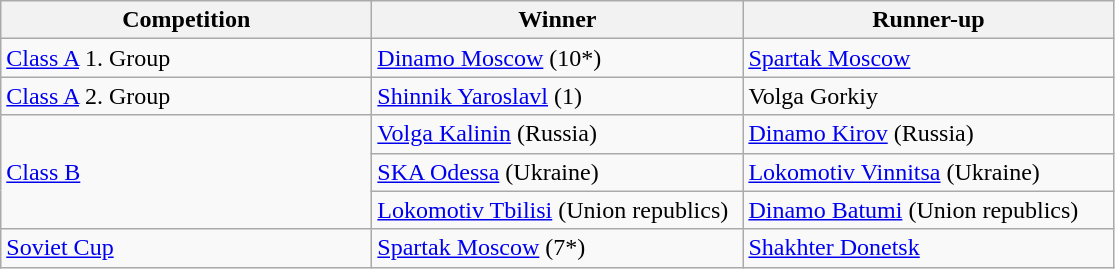<table class="wikitable">
<tr>
<th style="width:15em">Competition</th>
<th style="width:15em">Winner</th>
<th style="width:15em">Runner-up</th>
</tr>
<tr>
<td><a href='#'>Class A</a> 1. Group</td>
<td><a href='#'>Dinamo Moscow</a> (10*)</td>
<td><a href='#'>Spartak Moscow</a></td>
</tr>
<tr>
<td><a href='#'>Class A</a> 2. Group</td>
<td><a href='#'>Shinnik Yaroslavl</a> (1)</td>
<td>Volga Gorkiy</td>
</tr>
<tr>
<td rowspan=3><a href='#'>Class B</a></td>
<td><a href='#'>Volga Kalinin</a> (Russia)</td>
<td><a href='#'>Dinamo Kirov</a> (Russia)</td>
</tr>
<tr>
<td><a href='#'>SKA Odessa</a> (Ukraine)</td>
<td><a href='#'>Lokomotiv Vinnitsa</a> (Ukraine)</td>
</tr>
<tr>
<td><a href='#'>Lokomotiv Tbilisi</a> (Union republics)</td>
<td><a href='#'>Dinamo Batumi</a> (Union republics)</td>
</tr>
<tr>
<td><a href='#'>Soviet Cup</a></td>
<td><a href='#'>Spartak Moscow</a> (7*)</td>
<td><a href='#'>Shakhter Donetsk</a></td>
</tr>
</table>
